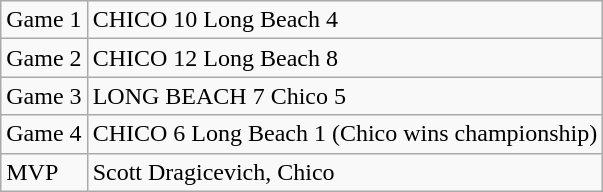<table class="wikitable">
<tr>
<td>Game 1</td>
<td>CHICO 10 Long Beach 4</td>
</tr>
<tr>
<td>Game 2</td>
<td>CHICO 12 Long Beach 8</td>
</tr>
<tr>
<td>Game 3</td>
<td>LONG BEACH 7 Chico 5</td>
</tr>
<tr>
<td>Game 4</td>
<td>CHICO 6 Long Beach 1 (Chico wins championship)</td>
</tr>
<tr>
<td>MVP</td>
<td>Scott Dragicevich, Chico</td>
</tr>
</table>
